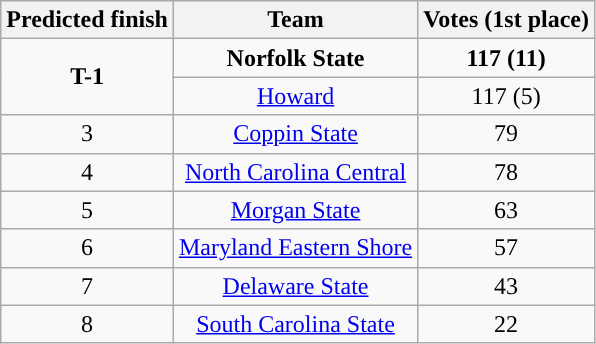<table class="wikitable" border="1">
<tr align=center>
<th>Predicted finish</th>
<th>Team</th>
<th>Votes (1st place)</th>
</tr>
<tr align="center">
<td rowspan=2><strong>T-1</strong></td>
<td><strong>Norfolk State</strong></td>
<td><strong>117 (11)</strong></td>
</tr>
<tr align="center">
<td><a href='#'>Howard</a></td>
<td>117 (5)</td>
</tr>
<tr align="center">
<td>3</td>
<td><a href='#'>Coppin State</a></td>
<td>79</td>
</tr>
<tr align="center">
<td>4</td>
<td><a href='#'>North Carolina Central</a></td>
<td>78</td>
</tr>
<tr align="center">
<td>5</td>
<td><a href='#'>Morgan State</a></td>
<td>63</td>
</tr>
<tr align="center">
<td>6</td>
<td><a href='#'>Maryland Eastern Shore</a></td>
<td>57</td>
</tr>
<tr align="center">
<td>7</td>
<td><a href='#'>Delaware State</a></td>
<td>43</td>
</tr>
<tr align="center">
<td>8</td>
<td><a href='#'>South Carolina State</a></td>
<td>22</td>
</tr>
</table>
